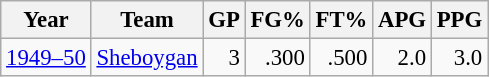<table class="wikitable sortable" style="font-size:95%; text-align:right;">
<tr>
<th>Year</th>
<th>Team</th>
<th>GP</th>
<th>FG%</th>
<th>FT%</th>
<th>APG</th>
<th>PPG</th>
</tr>
<tr>
<td style="text-align:left;"><a href='#'>1949–50</a></td>
<td style="text-align:left;"><a href='#'>Sheboygan</a></td>
<td>3</td>
<td>.300</td>
<td>.500</td>
<td>2.0</td>
<td>3.0</td>
</tr>
</table>
